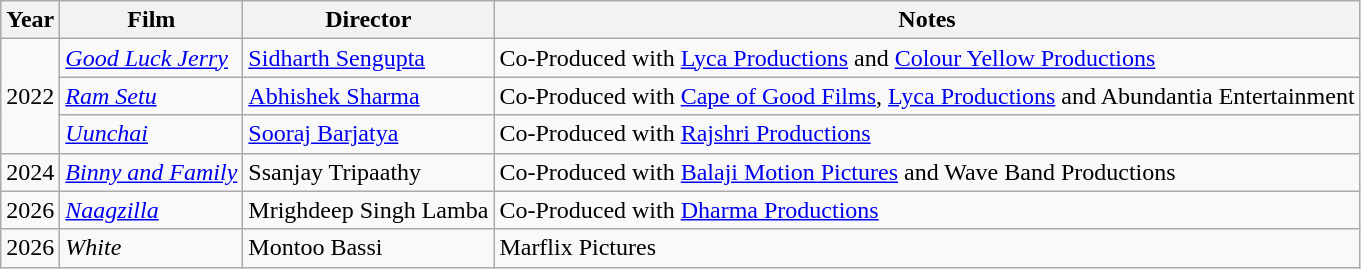<table class="wikitable">
<tr>
<th>Year</th>
<th>Film</th>
<th>Director</th>
<th>Notes</th>
</tr>
<tr>
<td rowspan="3">2022</td>
<td><em><a href='#'>Good Luck Jerry</a></em></td>
<td><a href='#'>Sidharth Sengupta</a></td>
<td>Co-Produced with <a href='#'>Lyca Productions</a> and <a href='#'>Colour Yellow Productions</a></td>
</tr>
<tr>
<td><a href='#'><em>Ram Setu</em></a></td>
<td><a href='#'>Abhishek Sharma</a></td>
<td>Co-Produced with <a href='#'>Cape of Good Films</a>, <a href='#'>Lyca Productions</a> and Abundantia Entertainment</td>
</tr>
<tr>
<td><em><a href='#'>Uunchai</a></em></td>
<td><a href='#'>Sooraj Barjatya</a></td>
<td>Co-Produced with <a href='#'>Rajshri Productions</a></td>
</tr>
<tr>
<td>2024</td>
<td><em><a href='#'>Binny and Family</a></em></td>
<td>Ssanjay Tripaathy</td>
<td>Co-Produced with <a href='#'>Balaji Motion Pictures</a> and Wave Band Productions</td>
</tr>
<tr>
<td>2026</td>
<td><em><a href='#'>Naagzilla</a></em></td>
<td>Mrighdeep Singh Lamba</td>
<td>Co-Produced with <a href='#'>Dharma Productions</a></td>
</tr>
<tr>
<td>2026</td>
<td><em>White</em></td>
<td>Montoo Bassi</td>
<td>Marflix Pictures</td>
</tr>
</table>
